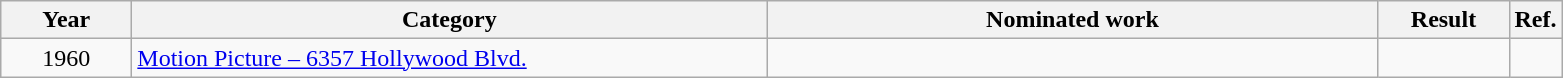<table class=wikitable>
<tr>
<th scope="col" style="width:5em;">Year</th>
<th scope="col" style="width:26em;">Category</th>
<th scope="col" style="width:25em;">Nominated work</th>
<th scope="col" style="width:5em;">Result</th>
<th>Ref.</th>
</tr>
<tr>
<td style="text-align:center;">1960</td>
<td><a href='#'>Motion Picture – 6357 Hollywood Blvd.</a></td>
<td></td>
<td></td>
<td></td>
</tr>
</table>
